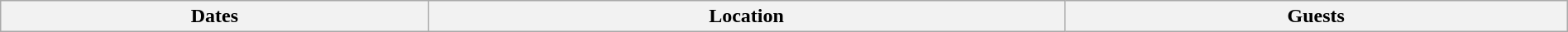<table class="wikitable" width="100%">
<tr>
<th>Dates</th>
<th>Location</th>
<th>Guests<br>






























</th>
</tr>
</table>
